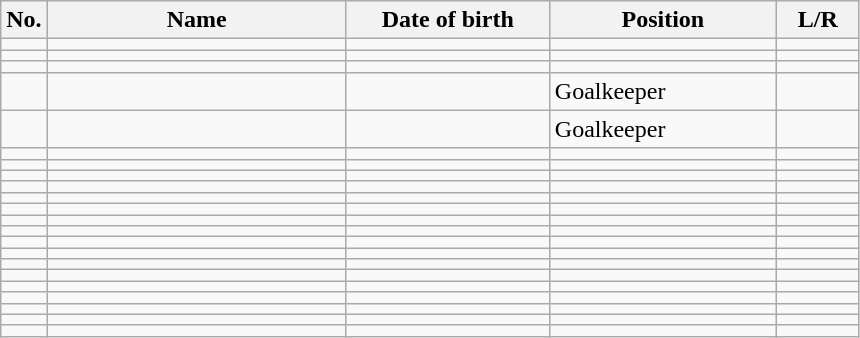<table class="wikitable sortable" style=font-size:100%; text-align:center;>
<tr>
<th>No.</th>
<th style=width:12em>Name</th>
<th style=width:8em>Date of birth</th>
<th style=width:9em>Position</th>
<th style=width:3em>L/R</th>
</tr>
<tr>
<td></td>
<td align=left></td>
<td align=right></td>
<td></td>
<td></td>
</tr>
<tr>
<td></td>
<td align=left></td>
<td align=right></td>
<td></td>
<td></td>
</tr>
<tr>
<td></td>
<td align=left></td>
<td align=right></td>
<td></td>
<td></td>
</tr>
<tr>
<td></td>
<td align=left></td>
<td align=right></td>
<td>Goalkeeper</td>
<td></td>
</tr>
<tr>
<td></td>
<td align=left></td>
<td align=right></td>
<td>Goalkeeper</td>
<td></td>
</tr>
<tr>
<td></td>
<td align=left></td>
<td align=right></td>
<td></td>
<td></td>
</tr>
<tr>
<td></td>
<td align=left></td>
<td align=right></td>
<td></td>
<td></td>
</tr>
<tr>
<td></td>
<td align=left></td>
<td align=right></td>
<td></td>
<td></td>
</tr>
<tr>
<td></td>
<td align=left></td>
<td align=right></td>
<td></td>
<td></td>
</tr>
<tr>
<td></td>
<td align=left></td>
<td align=right></td>
<td></td>
<td></td>
</tr>
<tr>
<td></td>
<td align=left></td>
<td align=right></td>
<td></td>
<td></td>
</tr>
<tr>
<td></td>
<td align=left></td>
<td align=right></td>
<td></td>
<td></td>
</tr>
<tr>
<td></td>
<td align=left></td>
<td align=right></td>
<td></td>
<td></td>
</tr>
<tr>
<td></td>
<td align=left></td>
<td align=right></td>
<td></td>
<td></td>
</tr>
<tr>
<td></td>
<td align=left></td>
<td align=right></td>
<td></td>
<td></td>
</tr>
<tr>
<td></td>
<td align=left></td>
<td align=right></td>
<td></td>
<td></td>
</tr>
<tr>
<td></td>
<td align=left></td>
<td align=right></td>
<td></td>
<td></td>
</tr>
<tr>
<td></td>
<td align=left></td>
<td align=right></td>
<td></td>
<td></td>
</tr>
<tr>
<td></td>
<td align=left></td>
<td align=right></td>
<td></td>
<td></td>
</tr>
<tr>
<td></td>
<td align=left></td>
<td align=right></td>
<td></td>
<td></td>
</tr>
<tr>
<td></td>
<td align=left></td>
<td align=right></td>
<td></td>
<td></td>
</tr>
<tr>
<td></td>
<td align=left></td>
<td align=right></td>
<td></td>
<td></td>
</tr>
</table>
